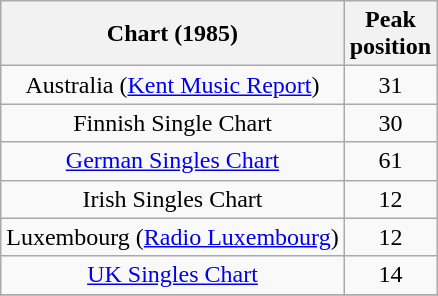<table class="wikitable sortable plainrowheaders" style="text-align:center">
<tr>
<th>Chart (1985)</th>
<th>Peak<br>position</th>
</tr>
<tr>
<td>Australia (<a href='#'>Kent Music Report</a>)</td>
<td align="center">31</td>
</tr>
<tr>
<td>Finnish Single Chart</td>
<td align="center">30</td>
</tr>
<tr>
<td><a href='#'>German Singles Chart</a></td>
<td align="center">61</td>
</tr>
<tr>
<td>Irish Singles Chart</td>
<td align="center">12</td>
</tr>
<tr>
<td>Luxembourg (<a href='#'>Radio Luxembourg</a>)</td>
<td align="center">12</td>
</tr>
<tr>
<td><a href='#'>UK Singles Chart</a></td>
<td align="center">14</td>
</tr>
<tr>
</tr>
</table>
